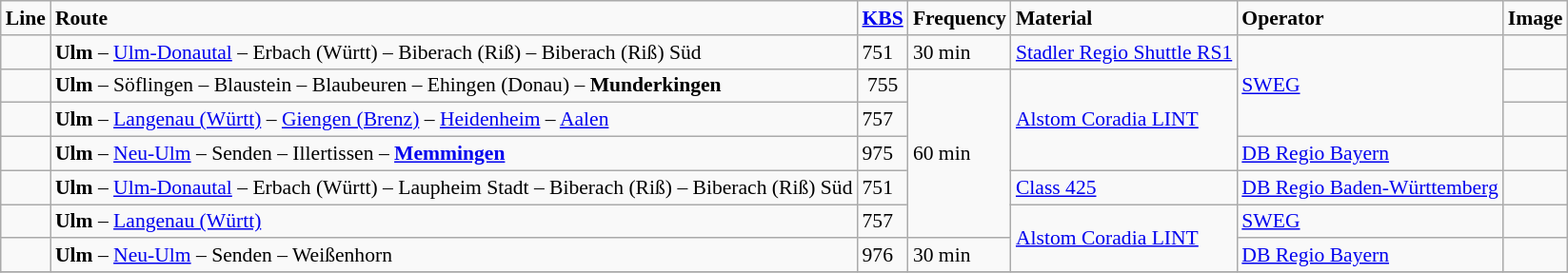<table class="wikitable centered" style="font-size: 90%">
<tr>
<td><strong>Line</strong></td>
<td><strong>Route</strong></td>
<td><a href='#'><strong>KBS</strong></a></td>
<td><strong>Frequency</strong></td>
<td><strong>Material</strong></td>
<td><strong>Operator</strong></td>
<td><strong>Image</strong></td>
</tr>
<tr>
<td></td>
<td><strong>Ulm</strong> – <a href='#'>Ulm-Donautal</a> – Erbach (Württ) – Biberach (Riß) – Biberach (Riß) Süd</td>
<td>751</td>
<td>30 min</td>
<td><a href='#'>Stadler Regio Shuttle RS1</a></td>
<td rowspan="3"><a href='#'>SWEG</a></td>
<td></td>
</tr>
<tr>
<td></td>
<td><strong>Ulm</strong> – Söflingen – Blaustein – Blaubeuren – Ehingen (Donau) – <strong>Munderkingen</strong></td>
<td style="text-align:center;">755</td>
<td rowspan="5">60 min</td>
<td rowspan="3"><a href='#'>Alstom Coradia LINT</a></td>
<td></td>
</tr>
<tr>
<td></td>
<td><strong>Ulm</strong> – <a href='#'>Langenau (Württ)</a> – <a href='#'>Giengen (Brenz)</a> – <a href='#'>Heidenheim</a> – <a href='#'>Aalen</a></td>
<td>757</td>
<td></td>
</tr>
<tr>
<td></td>
<td><strong>Ulm</strong> – <a href='#'>Neu-Ulm</a> – Senden – Illertissen – <strong><a href='#'>Memmingen</a></strong></td>
<td>975</td>
<td><a href='#'>DB Regio Bayern</a></td>
<td></td>
</tr>
<tr>
<td></td>
<td><strong>Ulm</strong> – <a href='#'>Ulm-Donautal</a> – Erbach (Württ) – Laupheim Stadt – Biberach (Riß) – Biberach (Riß) Süd</td>
<td>751</td>
<td><a href='#'>Class 425</a></td>
<td><a href='#'>DB Regio Baden-Württemberg</a></td>
<td></td>
</tr>
<tr>
<td></td>
<td><strong>Ulm</strong> – <a href='#'>Langenau (Württ)</a></td>
<td>757</td>
<td rowspan="2"><a href='#'>Alstom Coradia LINT</a></td>
<td><a href='#'>SWEG</a></td>
<td></td>
</tr>
<tr>
<td></td>
<td><strong>Ulm</strong> – <a href='#'>Neu-Ulm</a> – Senden – Weißenhorn</td>
<td>976</td>
<td>30 min</td>
<td><a href='#'>DB Regio Bayern</a></td>
<td></td>
</tr>
<tr>
</tr>
</table>
